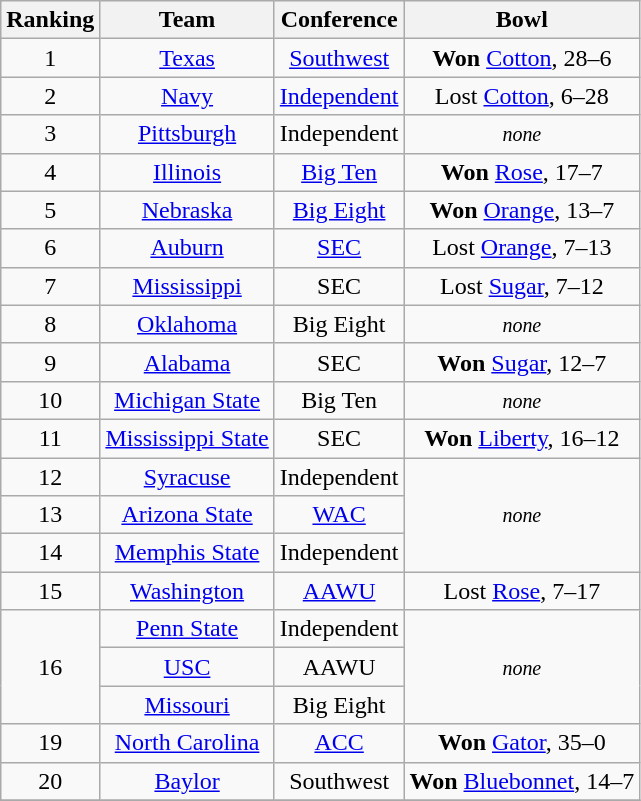<table class=wikitable style="text-align:center">
<tr>
<th>Ranking</th>
<th>Team</th>
<th>Conference</th>
<th>Bowl</th>
</tr>
<tr>
<td>1</td>
<td><a href='#'>Texas</a></td>
<td><a href='#'>Southwest</a></td>
<td><strong>Won</strong> <a href='#'>Cotton</a>, 28–6</td>
</tr>
<tr>
<td>2</td>
<td><a href='#'>Navy</a></td>
<td><a href='#'>Independent</a></td>
<td>Lost <a href='#'>Cotton</a>, 6–28</td>
</tr>
<tr>
<td>3</td>
<td><a href='#'>Pittsburgh</a></td>
<td>Independent</td>
<td><small><em>none</em></small></td>
</tr>
<tr>
<td>4</td>
<td><a href='#'>Illinois</a></td>
<td><a href='#'>Big Ten</a></td>
<td><strong>Won</strong> <a href='#'>Rose</a>, 17–7</td>
</tr>
<tr>
<td>5</td>
<td><a href='#'>Nebraska</a></td>
<td><a href='#'>Big Eight</a></td>
<td><strong>Won</strong> <a href='#'>Orange</a>, 13–7</td>
</tr>
<tr>
<td>6</td>
<td><a href='#'>Auburn</a></td>
<td><a href='#'>SEC</a></td>
<td>Lost <a href='#'>Orange</a>, 7–13</td>
</tr>
<tr>
<td>7</td>
<td><a href='#'>Mississippi</a></td>
<td>SEC</td>
<td>Lost <a href='#'>Sugar</a>, 7–12</td>
</tr>
<tr>
<td>8</td>
<td><a href='#'>Oklahoma</a></td>
<td>Big Eight</td>
<td><small><em>none</em></small></td>
</tr>
<tr>
<td>9</td>
<td><a href='#'>Alabama</a></td>
<td>SEC</td>
<td><strong>Won</strong> <a href='#'>Sugar</a>, 12–7</td>
</tr>
<tr>
<td>10</td>
<td><a href='#'>Michigan State</a></td>
<td>Big Ten</td>
<td><small><em>none</em></small></td>
</tr>
<tr>
<td>11</td>
<td><a href='#'>Mississippi State</a></td>
<td>SEC</td>
<td><strong>Won</strong> <a href='#'>Liberty</a>, 16–12</td>
</tr>
<tr>
<td>12</td>
<td><a href='#'>Syracuse</a></td>
<td>Independent</td>
<td rowspan=3><small><em>none</em></small></td>
</tr>
<tr>
<td>13</td>
<td><a href='#'>Arizona State</a></td>
<td><a href='#'>WAC</a></td>
</tr>
<tr>
<td>14</td>
<td><a href='#'>Memphis State</a></td>
<td>Independent</td>
</tr>
<tr>
<td>15</td>
<td><a href='#'>Washington</a></td>
<td><a href='#'>AAWU</a></td>
<td>Lost <a href='#'>Rose</a>, 7–17</td>
</tr>
<tr>
<td rowspan=3>16</td>
<td><a href='#'>Penn State</a></td>
<td>Independent</td>
<td rowspan=3><small><em>none</em></small></td>
</tr>
<tr>
<td><a href='#'>USC</a></td>
<td>AAWU</td>
</tr>
<tr>
<td><a href='#'>Missouri</a></td>
<td>Big Eight</td>
</tr>
<tr>
<td>19</td>
<td><a href='#'>North Carolina</a></td>
<td><a href='#'>ACC</a></td>
<td><strong>Won</strong> <a href='#'>Gator</a>, 35–0</td>
</tr>
<tr>
<td>20</td>
<td><a href='#'>Baylor</a></td>
<td>Southwest</td>
<td><strong>Won</strong> <a href='#'>Bluebonnet</a>, 14–7</td>
</tr>
<tr>
</tr>
</table>
